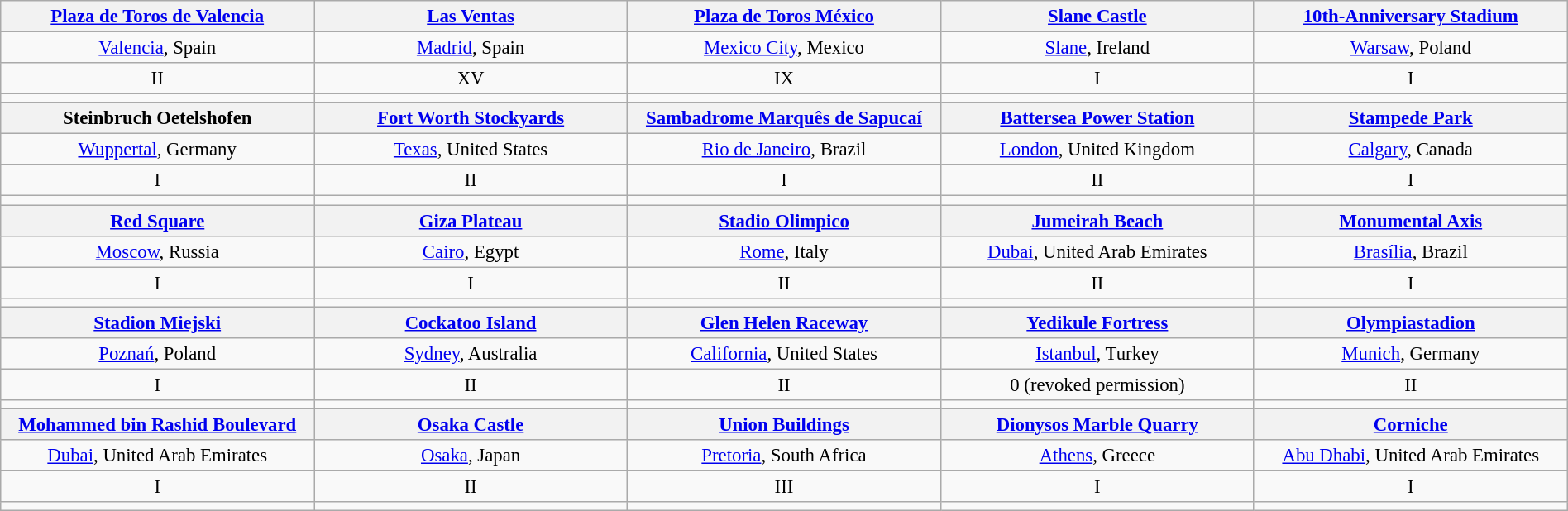<table class="wikitable" style="text-align:center; font-size:95%; width: 100%">
<tr>
<th width="20%"><a href='#'>Plaza de Toros de Valencia</a></th>
<th width="20%"><a href='#'>Las Ventas</a></th>
<th width="20%"><a href='#'>Plaza de Toros México</a></th>
<th width="20%"><a href='#'>Slane Castle</a></th>
<th width="20%"><a href='#'>10th-Anniversary Stadium</a></th>
</tr>
<tr>
<td><a href='#'>Valencia</a>, Spain</td>
<td><a href='#'>Madrid</a>, Spain</td>
<td><a href='#'>Mexico City</a>, Mexico</td>
<td><a href='#'>Slane</a>, Ireland</td>
<td><a href='#'>Warsaw</a>, Poland</td>
</tr>
<tr>
<td>II</td>
<td>XV</td>
<td>IX</td>
<td>I</td>
<td>I</td>
</tr>
<tr>
<td></td>
<td></td>
<td></td>
<td></td>
<td></td>
</tr>
<tr>
<th>Steinbruch Oetelshofen</th>
<th><a href='#'>Fort Worth Stockyards</a></th>
<th><a href='#'>Sambadrome Marquês de Sapucaí</a></th>
<th><a href='#'>Battersea Power Station</a></th>
<th><a href='#'>Stampede Park</a></th>
</tr>
<tr>
<td><a href='#'>Wuppertal</a>, Germany</td>
<td><a href='#'>Texas</a>, United States</td>
<td><a href='#'>Rio de Janeiro</a>, Brazil</td>
<td><a href='#'>London</a>, United Kingdom</td>
<td><a href='#'>Calgary</a>, Canada</td>
</tr>
<tr>
<td>I</td>
<td>II</td>
<td>I</td>
<td>II</td>
<td>I</td>
</tr>
<tr>
<td></td>
<td></td>
<td></td>
<td></td>
<td></td>
</tr>
<tr>
<th><a href='#'>Red Square</a></th>
<th><a href='#'>Giza Plateau</a></th>
<th><a href='#'>Stadio Olimpico</a></th>
<th><a href='#'>Jumeirah Beach</a></th>
<th><a href='#'>Monumental Axis</a></th>
</tr>
<tr>
<td><a href='#'>Moscow</a>, Russia</td>
<td><a href='#'>Cairo</a>, Egypt</td>
<td><a href='#'>Rome</a>, Italy</td>
<td><a href='#'>Dubai</a>, United Arab Emirates</td>
<td><a href='#'>Brasília</a>, Brazil</td>
</tr>
<tr>
<td>I</td>
<td>I</td>
<td>II</td>
<td>II</td>
<td>I</td>
</tr>
<tr>
<td></td>
<td></td>
<td></td>
<td></td>
<td></td>
</tr>
<tr>
<th><a href='#'>Stadion Miejski</a></th>
<th><a href='#'>Cockatoo Island</a></th>
<th><a href='#'>Glen Helen Raceway</a></th>
<th><a href='#'>Yedikule Fortress</a></th>
<th><a href='#'>Olympiastadion</a></th>
</tr>
<tr>
<td><a href='#'>Poznań</a>, Poland</td>
<td><a href='#'>Sydney</a>, Australia</td>
<td><a href='#'>California</a>, United States</td>
<td><a href='#'>Istanbul</a>, Turkey</td>
<td><a href='#'>Munich</a>, Germany</td>
</tr>
<tr>
<td>I</td>
<td>II</td>
<td>II</td>
<td>0 (revoked permission)</td>
<td>II</td>
</tr>
<tr>
<td></td>
<td></td>
<td></td>
<td></td>
<td></td>
</tr>
<tr>
<th><a href='#'>Mohammed bin Rashid Boulevard</a></th>
<th><a href='#'>Osaka Castle</a></th>
<th><a href='#'>Union Buildings</a></th>
<th><a href='#'>Dionysos Marble Quarry</a></th>
<th><a href='#'>Corniche</a></th>
</tr>
<tr>
<td><a href='#'>Dubai</a>, United Arab Emirates</td>
<td><a href='#'>Osaka</a>, Japan</td>
<td><a href='#'>Pretoria</a>, South Africa</td>
<td><a href='#'>Athens</a>, Greece</td>
<td><a href='#'>Abu Dhabi</a>, United Arab Emirates</td>
</tr>
<tr>
<td>I</td>
<td>II</td>
<td>III</td>
<td>I</td>
<td>I</td>
</tr>
<tr>
<td></td>
<td></td>
<td></td>
<td></td>
<td></td>
</tr>
</table>
